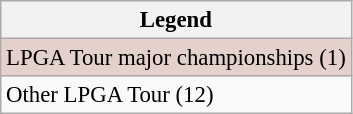<table class="wikitable" style="font-size:95%;">
<tr>
<th>Legend</th>
</tr>
<tr style="background:#e5d1cb;">
<td>LPGA Tour major championships (1)</td>
</tr>
<tr>
<td>Other LPGA Tour (12)</td>
</tr>
</table>
